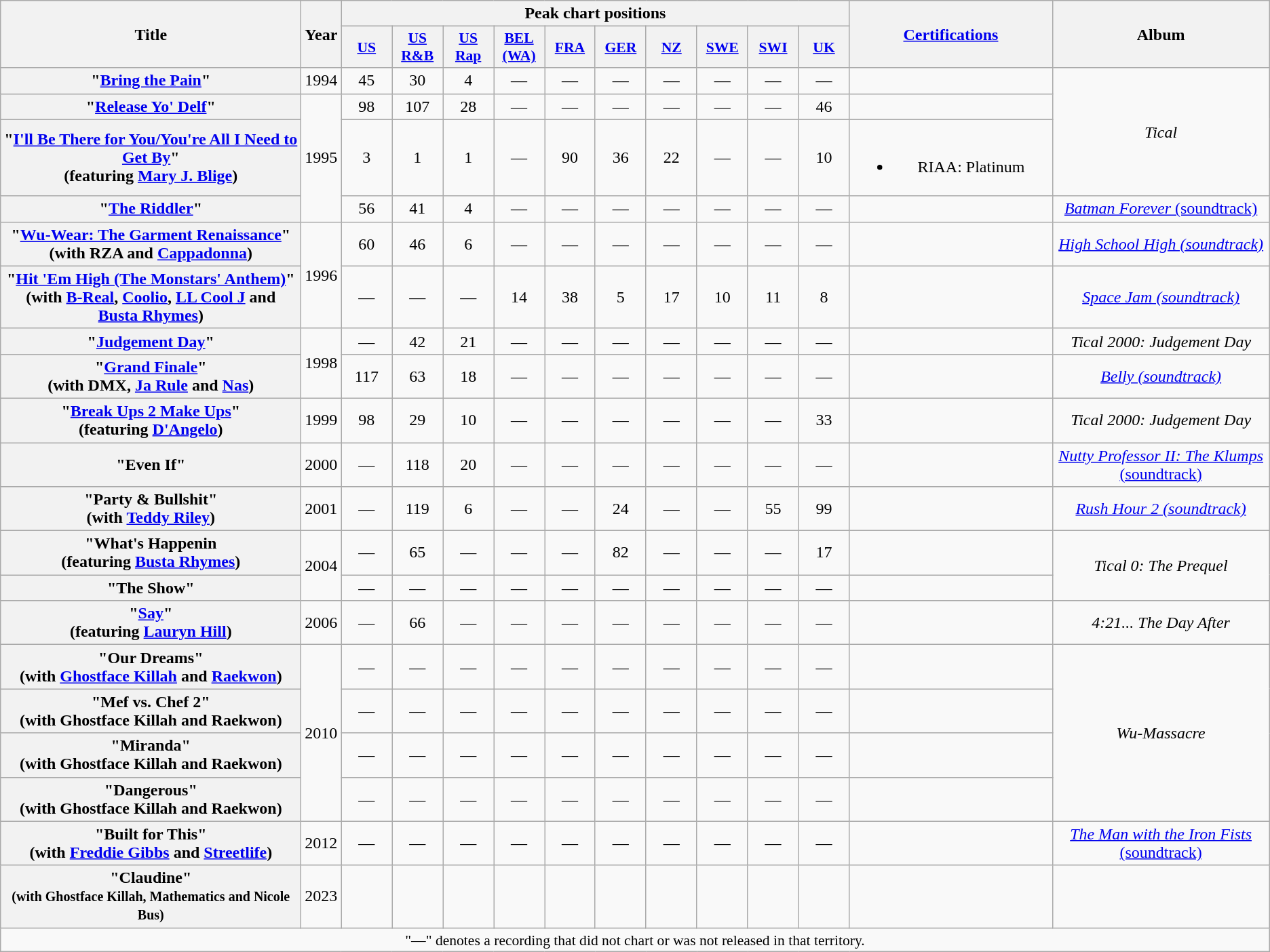<table class="wikitable plainrowheaders" style="text-align:center;">
<tr>
<th scope="col" rowspan="2" style="width:18em;">Title</th>
<th scope="col" rowspan="2">Year</th>
<th scope="col" colspan="10">Peak chart positions</th>
<th scope="col" rowspan="2" style="width:12em;"><a href='#'>Certifications</a></th>
<th scope="col" rowspan="2">Album</th>
</tr>
<tr>
<th scope="col" style="width:3em;font-size:90%;"><a href='#'>US</a><br></th>
<th scope="col" style="width:3em;font-size:90%;"><a href='#'>US<br>R&B</a><br></th>
<th scope="col" style="width:3em;font-size:90%;"><a href='#'>US<br>Rap</a><br></th>
<th scope="col" style="width:3em;font-size:90%;"><a href='#'>BEL<br>(WA)</a><br></th>
<th scope="col" style="width:3em;font-size:90%;"><a href='#'>FRA</a><br></th>
<th scope="col" style="width:3em;font-size:90%;"><a href='#'>GER</a><br></th>
<th scope="col" style="width:3em;font-size:90%;"><a href='#'>NZ</a><br></th>
<th scope="col" style="width:3em;font-size:90%;"><a href='#'>SWE</a><br></th>
<th scope="col" style="width:3em;font-size:90%;"><a href='#'>SWI</a><br></th>
<th scope="col" style="width:3em;font-size:90%;"><a href='#'>UK</a><br></th>
</tr>
<tr>
<th scope="row">"<a href='#'>Bring the Pain</a>"</th>
<td>1994</td>
<td>45</td>
<td>30</td>
<td>4</td>
<td>—</td>
<td>—</td>
<td>—</td>
<td>—</td>
<td>—</td>
<td>—</td>
<td>—</td>
<td></td>
<td rowspan="3"><em>Tical</em></td>
</tr>
<tr>
<th scope="row">"<a href='#'>Release Yo' Delf</a>"</th>
<td rowspan="3">1995</td>
<td>98</td>
<td>107</td>
<td>28</td>
<td>—</td>
<td>—</td>
<td>—</td>
<td>—</td>
<td>—</td>
<td>—</td>
<td>46</td>
</tr>
<tr>
<th scope="row">"<a href='#'>I'll Be There for You/You're All I Need to Get By</a>"<br><span>(featuring <a href='#'>Mary J. Blige</a>)</span></th>
<td>3</td>
<td>1</td>
<td>1</td>
<td>—</td>
<td>90</td>
<td>36</td>
<td>22</td>
<td>—</td>
<td>—</td>
<td>10</td>
<td><br><ul><li>RIAA: Platinum</li></ul></td>
</tr>
<tr>
<th scope="row">"<a href='#'>The Riddler</a>"</th>
<td>56</td>
<td>41</td>
<td>4</td>
<td>—</td>
<td>—</td>
<td>—</td>
<td>—</td>
<td>—</td>
<td>—</td>
<td>—</td>
<td></td>
<td><a href='#'><em>Batman Forever</em> (soundtrack)</a></td>
</tr>
<tr>
<th scope="row">"<a href='#'>Wu-Wear: The Garment Renaissance</a>"<br><span>(with RZA and <a href='#'>Cappadonna</a>)</span></th>
<td rowspan="2">1996</td>
<td>60</td>
<td>46</td>
<td>6</td>
<td>—</td>
<td>—</td>
<td>—</td>
<td>—</td>
<td>—</td>
<td>—</td>
<td>—</td>
<td></td>
<td><em><a href='#'>High School High (soundtrack)</a></em></td>
</tr>
<tr>
<th scope="row">"<a href='#'>Hit 'Em High (The Monstars' Anthem)</a>"<br><span>(with <a href='#'>B-Real</a>, <a href='#'>Coolio</a>, <a href='#'>LL Cool J</a> and <a href='#'>Busta Rhymes</a>)</span></th>
<td>—</td>
<td>—</td>
<td>—</td>
<td>14</td>
<td>38</td>
<td>5</td>
<td>17</td>
<td>10</td>
<td>11</td>
<td>8</td>
<td></td>
<td><em><a href='#'>Space Jam (soundtrack)</a></em></td>
</tr>
<tr>
<th scope="row">"<a href='#'>Judgement Day</a>"</th>
<td rowspan="2">1998</td>
<td>—</td>
<td>42</td>
<td>21</td>
<td>—</td>
<td>—</td>
<td>—</td>
<td>—</td>
<td>—</td>
<td>—</td>
<td>—</td>
<td></td>
<td><em>Tical 2000: Judgement Day</em></td>
</tr>
<tr>
<th scope="row">"<a href='#'>Grand Finale</a>"<br><span>(with DMX, <a href='#'>Ja Rule</a> and <a href='#'>Nas</a>)</span></th>
<td>117</td>
<td>63</td>
<td>18</td>
<td>—</td>
<td>—</td>
<td>—</td>
<td>—</td>
<td>—</td>
<td>—</td>
<td>—</td>
<td></td>
<td><em><a href='#'>Belly (soundtrack)</a></em></td>
</tr>
<tr>
<th scope="row">"<a href='#'>Break Ups 2 Make Ups</a>"<br><span>(featuring <a href='#'>D'Angelo</a>)</span></th>
<td>1999</td>
<td>98</td>
<td>29</td>
<td>10</td>
<td>—</td>
<td>—</td>
<td>—</td>
<td>—</td>
<td>—</td>
<td>—</td>
<td>33</td>
<td></td>
<td><em>Tical 2000: Judgement Day</em></td>
</tr>
<tr>
<th scope="row">"Even If"</th>
<td>2000</td>
<td>—</td>
<td>118</td>
<td>20</td>
<td>—</td>
<td>—</td>
<td>—</td>
<td>—</td>
<td>—</td>
<td>—</td>
<td>—</td>
<td></td>
<td><a href='#'><em>Nutty Professor II: The Klumps</em> (soundtrack)</a></td>
</tr>
<tr>
<th scope="row">"Party & Bullshit" <br><span>(with <a href='#'>Teddy Riley</a>)</span></th>
<td>2001</td>
<td>—</td>
<td>119</td>
<td>6</td>
<td>—</td>
<td>—</td>
<td>24</td>
<td>—</td>
<td>—</td>
<td>55</td>
<td>99</td>
<td></td>
<td><em><a href='#'>Rush Hour 2 (soundtrack)</a></em></td>
</tr>
<tr>
<th scope="row">"What's Happenin<br><span>(featuring <a href='#'>Busta Rhymes</a>)</span></th>
<td rowspan="2">2004</td>
<td>—</td>
<td>65</td>
<td>—</td>
<td>—</td>
<td>—</td>
<td>82</td>
<td>—</td>
<td>—</td>
<td>—</td>
<td>17</td>
<td></td>
<td rowspan="2"><em>Tical 0: The Prequel</em></td>
</tr>
<tr>
<th scope="row">"The Show"</th>
<td>—</td>
<td>—</td>
<td>—</td>
<td>—</td>
<td>—</td>
<td>—</td>
<td>—</td>
<td>—</td>
<td>—</td>
<td>—</td>
<td></td>
</tr>
<tr>
<th scope="row">"<a href='#'>Say</a>"<br><span>(featuring <a href='#'>Lauryn Hill</a>)</span></th>
<td>2006</td>
<td>—</td>
<td>66</td>
<td>—</td>
<td>—</td>
<td>—</td>
<td>—</td>
<td>—</td>
<td>—</td>
<td>—</td>
<td>—</td>
<td></td>
<td><em>4:21... The Day After</em></td>
</tr>
<tr>
<th scope="row">"Our Dreams"<br><span>(with <a href='#'>Ghostface Killah</a> and <a href='#'>Raekwon</a>)</span></th>
<td rowspan="4">2010</td>
<td>—</td>
<td>—</td>
<td>—</td>
<td>—</td>
<td>—</td>
<td>—</td>
<td>—</td>
<td>—</td>
<td>—</td>
<td>—</td>
<td></td>
<td rowspan="4"><em>Wu-Massacre</em></td>
</tr>
<tr>
<th scope="row">"Mef vs. Chef 2"<br><span>(with Ghostface Killah and Raekwon)</span></th>
<td>—</td>
<td>—</td>
<td>—</td>
<td>—</td>
<td>—</td>
<td>—</td>
<td>—</td>
<td>—</td>
<td>—</td>
<td>—</td>
<td></td>
</tr>
<tr>
<th scope="row">"Miranda"<br><span>(with Ghostface Killah and Raekwon)</span></th>
<td>—</td>
<td>—</td>
<td>—</td>
<td>—</td>
<td>—</td>
<td>—</td>
<td>—</td>
<td>—</td>
<td>—</td>
<td>—</td>
<td></td>
</tr>
<tr>
<th scope="row">"Dangerous"<br><span>(with Ghostface Killah and Raekwon)</span></th>
<td>—</td>
<td>—</td>
<td>—</td>
<td>—</td>
<td>—</td>
<td>—</td>
<td>—</td>
<td>—</td>
<td>—</td>
<td>—</td>
<td></td>
</tr>
<tr>
<th scope="row">"Built for This"<br><span>(with <a href='#'>Freddie Gibbs</a> and <a href='#'>Streetlife</a>)</span></th>
<td>2012</td>
<td>—</td>
<td>—</td>
<td>—</td>
<td>—</td>
<td>—</td>
<td>—</td>
<td>—</td>
<td>—</td>
<td>—</td>
<td>—</td>
<td></td>
<td><a href='#'><em>The Man with the Iron Fists</em> (soundtrack)</a></td>
</tr>
<tr>
<th scope="row">"Claudine"<br><small>(with Ghostface Killah, Mathematics and Nicole Bus)</small></th>
<td>2023</td>
<td></td>
<td></td>
<td></td>
<td></td>
<td></td>
<td></td>
<td></td>
<td></td>
<td></td>
<td></td>
<td></td>
<td></td>
</tr>
<tr>
<td colspan="14" style="font-size:90%">"—" denotes a recording that did not chart or was not released in that territory.</td>
</tr>
</table>
